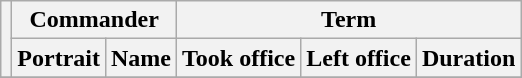<table class="wikitable sortable" style="text-align:center;">
<tr>
<th rowspan=2></th>
<th colspan=2>Commander</th>
<th colspan=3>Term</th>
</tr>
<tr>
<th>Portrait</th>
<th>Name</th>
<th>Took office</th>
<th>Left office</th>
<th>Duration</th>
</tr>
<tr>
</tr>
</table>
